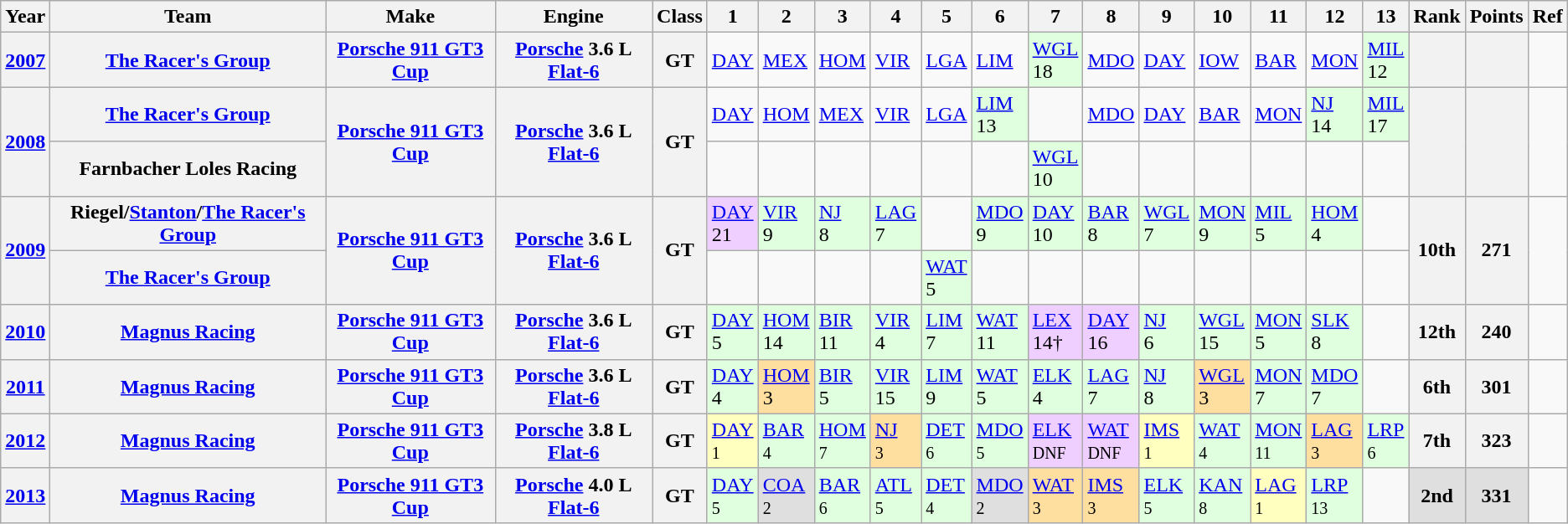<table class="wikitable">
<tr>
<th>Year</th>
<th>Team</th>
<th>Make</th>
<th>Engine</th>
<th>Class</th>
<th>1</th>
<th>2</th>
<th>3</th>
<th>4</th>
<th>5</th>
<th>6</th>
<th>7</th>
<th>8</th>
<th>9</th>
<th>10</th>
<th>11</th>
<th>12</th>
<th>13</th>
<th>Rank</th>
<th>Points</th>
<th>Ref</th>
</tr>
<tr>
<th><a href='#'>2007</a></th>
<th><a href='#'>The Racer's Group</a></th>
<th><a href='#'>Porsche 911 GT3 Cup</a></th>
<th><a href='#'>Porsche</a> 3.6 L <a href='#'>Flat-6</a></th>
<th>GT</th>
<td><a href='#'>DAY</a></td>
<td><a href='#'>MEX</a></td>
<td><a href='#'>HOM</a></td>
<td><a href='#'>VIR</a></td>
<td><a href='#'>LGA</a></td>
<td><a href='#'>LIM</a></td>
<td style="background:#DFFFDF;"><a href='#'>WGL</a><br>18</td>
<td><a href='#'>MDO</a></td>
<td><a href='#'>DAY</a></td>
<td><a href='#'>IOW</a></td>
<td><a href='#'>BAR</a></td>
<td><a href='#'>MON</a></td>
<td style="background:#DFFFDF;"><a href='#'>MIL</a><br>12</td>
<th></th>
<th></th>
<td></td>
</tr>
<tr>
<th rowspan="2"><a href='#'>2008</a></th>
<th><a href='#'>The Racer's Group</a></th>
<th rowspan="2"><a href='#'>Porsche 911 GT3 Cup</a></th>
<th rowspan="2"><a href='#'>Porsche</a> 3.6 L <a href='#'>Flat-6</a></th>
<th rowspan="2">GT</th>
<td><a href='#'>DAY</a></td>
<td><a href='#'>HOM</a></td>
<td><a href='#'>MEX</a></td>
<td><a href='#'>VIR</a></td>
<td><a href='#'>LGA</a></td>
<td style="background:#DFFFDF;"><a href='#'>LIM</a><br>13</td>
<td></td>
<td><a href='#'>MDO</a></td>
<td><a href='#'>DAY</a></td>
<td><a href='#'>BAR</a></td>
<td><a href='#'>MON</a></td>
<td style="background:#DFFFDF;"><a href='#'>NJ</a><br>14</td>
<td style="background:#DFFFDF;"><a href='#'>MIL</a><br>17</td>
<th rowspan="2"></th>
<th rowspan="2"></th>
<td rowspan="2"></td>
</tr>
<tr>
<th>Farnbacher Loles Racing</th>
<td></td>
<td></td>
<td></td>
<td></td>
<td></td>
<td></td>
<td style="background:#DFFFDF;"><a href='#'>WGL</a><br>10</td>
<td></td>
<td></td>
<td></td>
<td></td>
<td></td>
<td></td>
</tr>
<tr>
<th rowspan="2"><a href='#'>2009</a></th>
<th>Riegel/<a href='#'>Stanton</a>/<a href='#'>The Racer's Group</a></th>
<th rowspan="2"><a href='#'>Porsche 911 GT3 Cup</a></th>
<th rowspan="2"><a href='#'>Porsche</a> 3.6 L <a href='#'>Flat-6</a></th>
<th rowspan="2">GT</th>
<td style="background:#EFCFFF;"><a href='#'>DAY</a><br>21</td>
<td style="background:#DFFFDF;"><a href='#'>VIR</a><br>9</td>
<td style="background:#DFFFDF;"><a href='#'>NJ</a><br>8</td>
<td style="background:#DFFFDF;"><a href='#'>LAG</a><br>7</td>
<td></td>
<td style="background:#DFFFDF;"><a href='#'>MDO</a><br>9</td>
<td style="background:#DFFFDF;"><a href='#'>DAY</a><br>10</td>
<td style="background:#DFFFDF;"><a href='#'>BAR</a><br>8</td>
<td style="background:#DFFFDF;"><a href='#'>WGL</a><br>7</td>
<td style="background:#DFFFDF;"><a href='#'>MON</a><br>9</td>
<td style="background:#DFFFDF;"><a href='#'>MIL</a><br>5</td>
<td style="background:#DFFFDF;"><a href='#'>HOM</a><br>4</td>
<td></td>
<th rowspan="2">10th</th>
<th rowspan="2">271</th>
<td rowspan="2"></td>
</tr>
<tr>
<th><a href='#'>The Racer's Group</a></th>
<td></td>
<td></td>
<td></td>
<td></td>
<td style="background:#DFFFDF;"><a href='#'>WAT</a><br>5</td>
<td></td>
<td></td>
<td></td>
<td></td>
<td></td>
<td></td>
<td></td>
<td></td>
</tr>
<tr>
<th><a href='#'>2010</a></th>
<th><a href='#'>Magnus Racing</a></th>
<th><a href='#'>Porsche 911 GT3 Cup</a></th>
<th><a href='#'>Porsche</a> 3.6 L <a href='#'>Flat-6</a></th>
<th>GT</th>
<td style="background:#DFFFDF;"><a href='#'>DAY</a><br>5</td>
<td style="background:#DFFFDF;"><a href='#'>HOM</a><br>14</td>
<td style="background:#DFFFDF;"><a href='#'>BIR</a><br>11</td>
<td style="background:#DFFFDF;"><a href='#'>VIR</a><br>4</td>
<td style="background:#DFFFDF;"><a href='#'>LIM</a><br>7</td>
<td style="background:#DFFFDF;"><a href='#'>WAT</a><br>11</td>
<td style="background:#EFCFFF;"><a href='#'>LEX</a><br>14†</td>
<td style="background:#EFCFFF;"><a href='#'>DAY</a><br>16</td>
<td style="background:#DFFFDF;"><a href='#'>NJ</a><br>6</td>
<td style="background:#DFFFDF;"><a href='#'>WGL</a><br>15</td>
<td style="background:#DFFFDF;"><a href='#'>MON</a><br>5</td>
<td style="background:#DFFFDF;"><a href='#'>SLK</a><br>8</td>
<td></td>
<th>12th</th>
<th>240</th>
<td></td>
</tr>
<tr>
<th><a href='#'>2011</a></th>
<th><a href='#'>Magnus Racing</a></th>
<th><a href='#'>Porsche 911 GT3 Cup</a></th>
<th><a href='#'>Porsche</a> 3.6 L <a href='#'>Flat-6</a></th>
<th>GT</th>
<td style="background:#DFFFDF;"><a href='#'>DAY</a><br>4</td>
<td style="background:#FFDF9F;"><a href='#'>HOM</a><br>3</td>
<td style="background:#DFFFDF;"><a href='#'>BIR</a><br>5</td>
<td style="background:#DFFFDF;"><a href='#'>VIR</a><br>15</td>
<td style="background:#DFFFDF;"><a href='#'>LIM</a><br>9</td>
<td style="background:#DFFFDF;"><a href='#'>WAT</a><br>5</td>
<td style="background:#DFFFDF;"><a href='#'>ELK</a><br>4</td>
<td style="background:#DFFFDF;"><a href='#'>LAG</a><br>7</td>
<td style="background:#DFFFDF;"><a href='#'>NJ</a><br>8</td>
<td style="background:#FFDF9F;"><a href='#'>WGL</a><br>3</td>
<td style="background:#DFFFDF;"><a href='#'>MON</a><br>7</td>
<td style="background:#DFFFDF;"><a href='#'>MDO</a><br>7</td>
<td></td>
<th>6th</th>
<th>301</th>
<td></td>
</tr>
<tr>
<th><a href='#'>2012</a></th>
<th><a href='#'>Magnus Racing</a></th>
<th><a href='#'>Porsche 911 GT3 Cup</a></th>
<th><a href='#'>Porsche</a> 3.8 L <a href='#'>Flat-6</a></th>
<th>GT</th>
<td style="background:#FFFFBF;"><a href='#'>DAY</a> <br><small>1</small></td>
<td style="background:#DFFFDF;"><a href='#'>BAR</a> <br><small>4</small></td>
<td style="background:#DFFFDF;"><a href='#'>HOM</a> <br><small>7</small></td>
<td style="background:#FFDF9F;"><a href='#'>NJ</a> <br><small>3</small></td>
<td style="background:#DFFFDF;"><a href='#'>DET</a> <br><small>6</small></td>
<td style="background:#DFFFDF;"><a href='#'>MDO</a> <br><small>5</small></td>
<td style="background:#EFCFFF;"><a href='#'>ELK</a> <br><small>DNF</small></td>
<td style="background:#EFCFFF;"><a href='#'>WAT</a> <br><small>DNF</small></td>
<td style="background:#FFFFBF;"><a href='#'>IMS</a> <br><small>1</small></td>
<td style="background:#DFFFDF;"><a href='#'>WAT</a> <br><small>4</small></td>
<td style="background:#DFFFDF;"><a href='#'>MON</a> <br><small>11</small></td>
<td style="background:#FFDF9F;"><a href='#'>LAG</a> <br><small>3</small></td>
<td style="background:#DFFFDF;"><a href='#'>LRP</a> <br><small>6</small></td>
<th>7th</th>
<th>323</th>
<td></td>
</tr>
<tr>
<th><a href='#'>2013</a></th>
<th><a href='#'>Magnus Racing</a></th>
<th><a href='#'>Porsche 911 GT3 Cup</a></th>
<th><a href='#'>Porsche</a> 4.0 L <a href='#'>Flat-6</a></th>
<th>GT</th>
<td style="background:#DFFFDF;"><a href='#'>DAY</a> <br><small>5</small></td>
<td style="background:#DFDFDF;"><a href='#'>COA</a> <br><small>2</small></td>
<td style="background:#DFFFDF;"><a href='#'>BAR</a> <br><small>6</small></td>
<td style="background:#DFFFDF;"><a href='#'>ATL</a> <br><small>5</small></td>
<td style="background:#DFFFDF;"><a href='#'>DET</a> <br><small>4</small></td>
<td style="background:#DFDFDF;"><a href='#'>MDO</a> <br><small>2</small></td>
<td style="background:#FFDF9F;"><a href='#'>WAT</a> <br><small>3</small></td>
<td style="background:#FFDF9F;"><a href='#'>IMS</a> <br><small>3</small></td>
<td style="background:#DFFFDF;"><a href='#'>ELK</a><br><small>5</small></td>
<td style="background:#DFFFDF;"><a href='#'>KAN</a> <br><small>8</small></td>
<td style="background:#FFFFBF;"><a href='#'>LAG</a> <br><small>1</small></td>
<td style="background:#DFFFDF;"><a href='#'>LRP</a> <br><small>13</small></td>
<td></td>
<th style="background:#DFDFDF;">2nd</th>
<th style="background:#DFDFDF;">331</th>
<td></td>
</tr>
</table>
